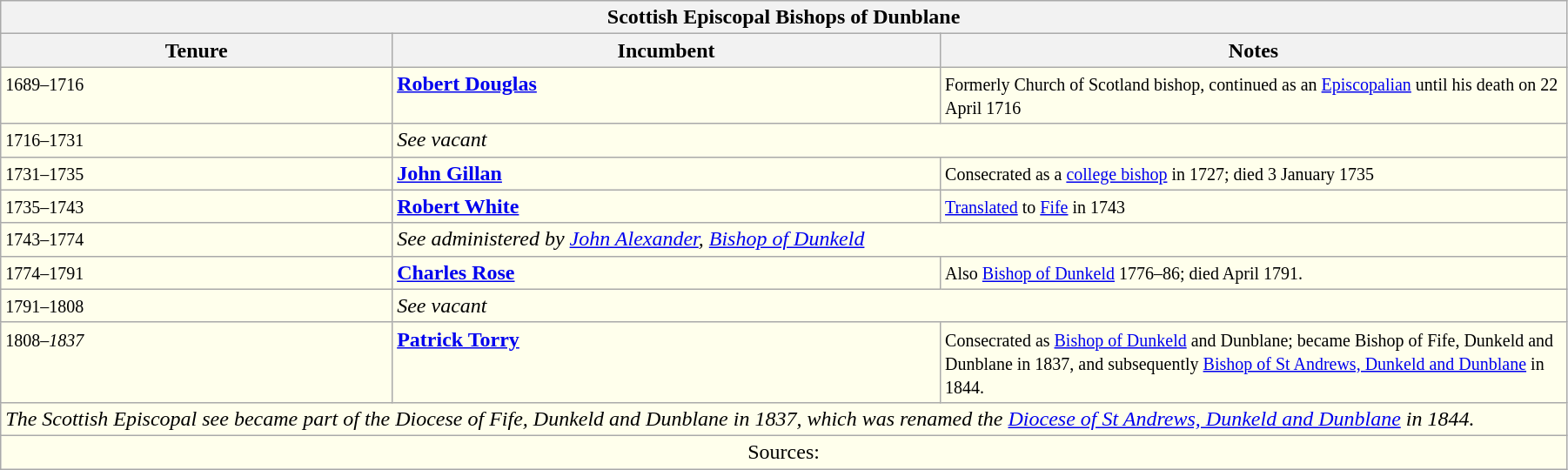<table class="wikitable" style="width:95%;" border="1" cellpadding="2">
<tr>
<th colspan="4">Scottish Episcopal Bishops of Dunblane</th>
</tr>
<tr align=center>
<th width="25%">Tenure</th>
<th width="35%">Incumbent</th>
<th width="40%">Notes</th>
</tr>
<tr valign=top bgcolor="#ffffec">
<td><small>1689–1716</small></td>
<td><strong><a href='#'>Robert Douglas</a></strong></td>
<td><small>Formerly Church of Scotland bishop, continued as an <a href='#'>Episcopalian</a> until his death on 22 April 1716</small></td>
</tr>
<tr valign=top bgcolor="#ffffec">
<td><small>1716–1731</small></td>
<td colspan=2><em>See vacant</em></td>
</tr>
<tr valign=top bgcolor="#ffffec">
<td><small>1731–1735</small></td>
<td><strong><a href='#'>John Gillan</a></strong></td>
<td><small>Consecrated as a <a href='#'>college bishop</a> in 1727; died 3 January 1735</small></td>
</tr>
<tr valign=top bgcolor="#ffffec">
<td><small>1735–1743</small></td>
<td><strong><a href='#'>Robert White</a></strong></td>
<td><small><a href='#'>Translated</a> to <a href='#'>Fife</a> in 1743</small></td>
</tr>
<tr valign=top bgcolor="#ffffec">
<td><small>1743–1774</small></td>
<td colspan=2><em>See administered by <a href='#'>John Alexander</a>, <a href='#'>Bishop of Dunkeld</a></em></td>
</tr>
<tr valign=top bgcolor="#ffffec">
<td><small>1774–1791</small></td>
<td><strong><a href='#'>Charles Rose</a></strong></td>
<td><small>Also <a href='#'>Bishop of Dunkeld</a> 1776–86; died April 1791.</small></td>
</tr>
<tr valign=top bgcolor="#ffffec">
<td><small>1791–1808</small></td>
<td colspan=2><em>See vacant</em></td>
</tr>
<tr valign=top bgcolor="#ffffec">
<td><small>1808–<em>1837</em> </small></td>
<td><strong><a href='#'>Patrick Torry</a></strong></td>
<td><small>Consecrated as <a href='#'>Bishop of Dunkeld</a> and Dunblane; became Bishop of Fife, Dunkeld and Dunblane in 1837, and subsequently <a href='#'>Bishop of St Andrews, Dunkeld and Dunblane</a> in 1844.</small></td>
</tr>
<tr valign=top bgcolor="#ffffec">
<td colspan=4><em>The Scottish Episcopal see became part of the Diocese of Fife, Dunkeld and Dunblane in 1837, which was renamed the <a href='#'>Diocese of St Andrews, Dunkeld and Dunblane</a> in 1844.</em></td>
</tr>
<tr valign=top bgcolor="#ffffec">
<td align=center colspan=4>Sources:</td>
</tr>
</table>
